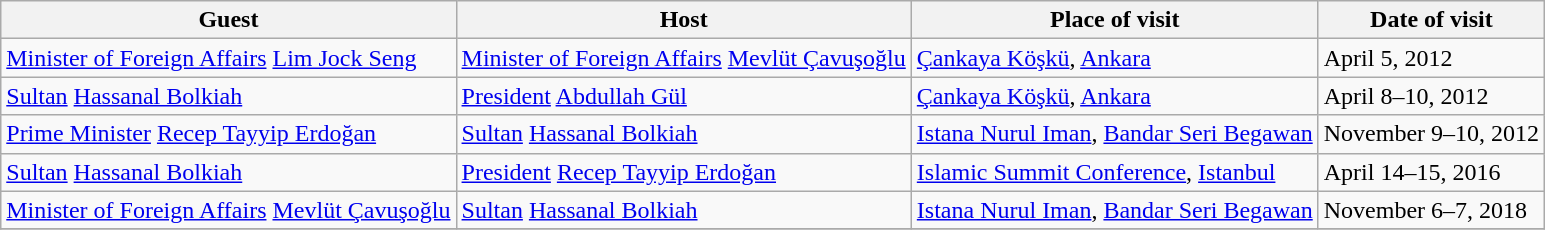<table class="wikitable" border="1">
<tr>
<th>Guest</th>
<th>Host</th>
<th>Place of visit</th>
<th>Date of visit</th>
</tr>
<tr>
<td> <a href='#'>Minister of Foreign Affairs</a> <a href='#'>Lim Jock Seng</a></td>
<td> <a href='#'>Minister of Foreign Affairs</a> <a href='#'>Mevlüt Çavuşoğlu</a></td>
<td><a href='#'>Çankaya Köşkü</a>, <a href='#'>Ankara</a></td>
<td>April 5, 2012</td>
</tr>
<tr>
<td> <a href='#'>Sultan</a> <a href='#'>Hassanal Bolkiah</a></td>
<td> <a href='#'>President</a> <a href='#'>Abdullah Gül</a></td>
<td><a href='#'>Çankaya Köşkü</a>, <a href='#'>Ankara</a></td>
<td>April 8–10, 2012</td>
</tr>
<tr>
<td> <a href='#'>Prime Minister</a> <a href='#'>Recep Tayyip Erdoğan</a></td>
<td> <a href='#'>Sultan</a> <a href='#'>Hassanal Bolkiah</a></td>
<td><a href='#'>Istana Nurul Iman</a>, <a href='#'>Bandar Seri Begawan</a></td>
<td>November 9–10, 2012</td>
</tr>
<tr>
<td> <a href='#'>Sultan</a> <a href='#'>Hassanal Bolkiah</a></td>
<td> <a href='#'>President</a> <a href='#'>Recep Tayyip Erdoğan</a></td>
<td><a href='#'>Islamic Summit Conference</a>, <a href='#'>Istanbul</a></td>
<td>April 14–15, 2016</td>
</tr>
<tr>
<td> <a href='#'>Minister of Foreign Affairs</a> <a href='#'>Mevlüt Çavuşoğlu</a></td>
<td> <a href='#'>Sultan</a> <a href='#'>Hassanal Bolkiah</a></td>
<td><a href='#'>Istana Nurul Iman</a>, <a href='#'>Bandar Seri Begawan</a></td>
<td>November 6–7, 2018</td>
</tr>
<tr>
</tr>
</table>
